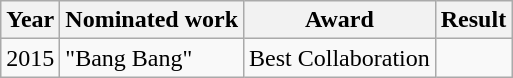<table class="wikitable">
<tr>
<th>Year</th>
<th>Nominated work</th>
<th>Award</th>
<th>Result</th>
</tr>
<tr>
<td>2015</td>
<td rowspan="1">"Bang Bang" </td>
<td>Best Collaboration</td>
<td></td>
</tr>
</table>
